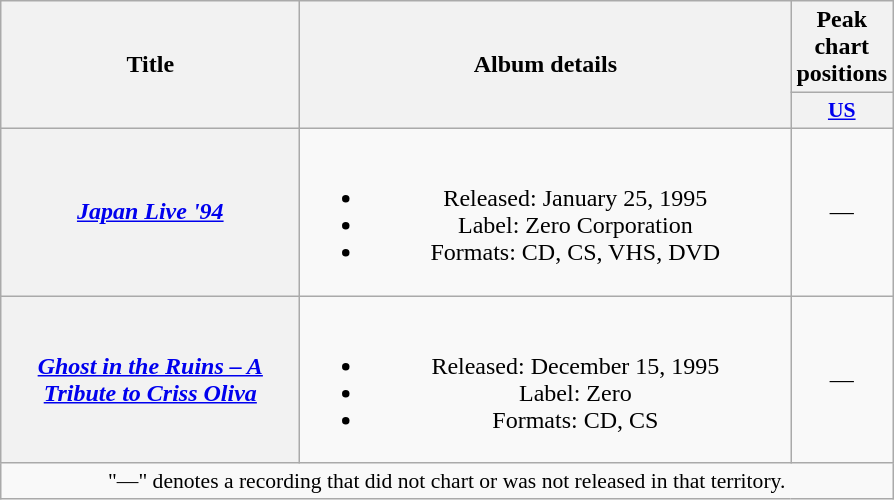<table class="wikitable plainrowheaders" style="text-align:center;">
<tr>
<th scope="col" rowspan="2" style="width:12em;">Title</th>
<th scope="col" rowspan="2" style="width:20em;">Album details</th>
<th scope="col" colspan="1">Peak chart positions</th>
</tr>
<tr>
<th scope="col" style="width:3em;font-size:90%;"><a href='#'>US</a><br></th>
</tr>
<tr>
<th scope="row"><em><a href='#'>Japan Live '94</a></em></th>
<td><br><ul><li>Released: January 25, 1995</li><li>Label: Zero Corporation</li><li>Formats: CD, CS, VHS, DVD</li></ul></td>
<td>—</td>
</tr>
<tr>
<th scope="row"><em><a href='#'>Ghost in the Ruins – A Tribute to Criss Oliva</a></em></th>
<td><br><ul><li>Released: December 15, 1995</li><li>Label: Zero</li><li>Formats: CD, CS</li></ul></td>
<td>—</td>
</tr>
<tr>
<td colspan="3" style="font-size:90%">"—" denotes a recording that did not chart or was not released in that territory.</td>
</tr>
</table>
